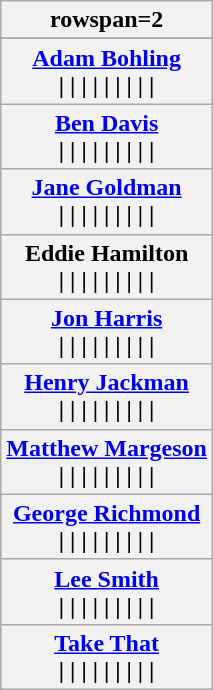<table class="wikitable" style="text-align:center;vertical-align:bottom;">
<tr>
<th>rowspan=2 </th>
</tr>
<tr>
</tr>
<tr>
<th><a href='#'>Adam Bohling</a><br>|
|
|
|
|
|
|
|
|</th>
</tr>
<tr>
<th><a href='#'>Ben Davis</a><br>|
|
|
|
|
|
|
|
|</th>
</tr>
<tr>
<th><a href='#'>Jane Goldman</a><br>|
|
|
|
|
|
|
|
|</th>
</tr>
<tr>
<th>Eddie Hamilton<br>|
|
|
|
|
|
|
|
|</th>
</tr>
<tr>
<th><a href='#'>Jon Harris</a><br>|
|
|
|
|
|
|
|
|</th>
</tr>
<tr>
<th><a href='#'>Henry Jackman</a><br>|
|
|
|
|
|
|
|
|</th>
</tr>
<tr>
<th><a href='#'>Matthew Margeson</a><br>|
|
|
|
|
|
|
|
|</th>
</tr>
<tr>
<th><a href='#'>George Richmond</a><br>|
|
|
|
|
|
|
|
|</th>
</tr>
<tr>
<th><a href='#'>Lee Smith</a><br>|
|
|
|
|
|
|
|
|</th>
</tr>
<tr>
<th><a href='#'>Take That</a><br>|
|
|
|
|
|
|
|
|</th>
</tr>
</table>
